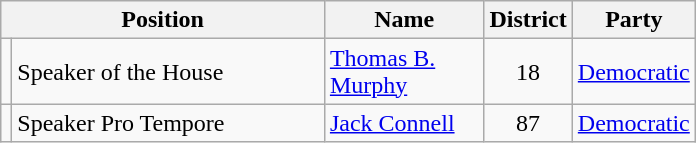<table class="wikitable">
<tr>
<th colspan=2 align=center>Position</th>
<th width="099" align=center>Name</th>
<th align=center>District</th>
<th align=center>Party</th>
</tr>
<tr>
<td></td>
<td width="201">Speaker of the House</td>
<td><a href='#'>Thomas B. Murphy</a></td>
<td align=center>18</td>
<td><a href='#'>Democratic</a></td>
</tr>
<tr>
<td></td>
<td>Speaker Pro Tempore</td>
<td><a href='#'>Jack Connell</a></td>
<td align=center>87</td>
<td><a href='#'>Democratic</a></td>
</tr>
</table>
